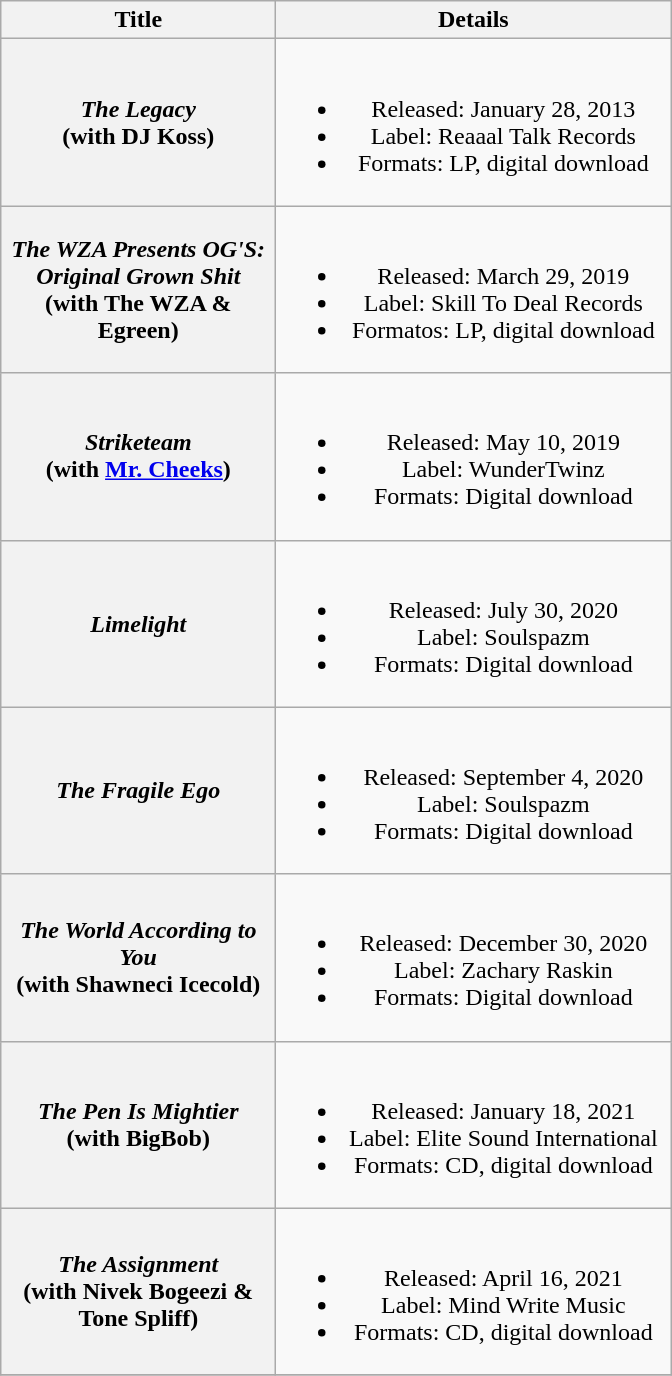<table class="wikitable plainrowheaders" style="text-align:center;">
<tr>
<th scope="col" rowspan="1" style="width:11em;">Title</th>
<th scope="col" rowspan="1" style="width:16em;">Details</th>
</tr>
<tr>
<th scope="row"><em>The Legacy</em><br><span>(with DJ Koss)</span></th>
<td><br><ul><li>Released: January 28, 2013</li><li>Label: Reaaal Talk Records</li><li>Formats: LP, digital download</li></ul></td>
</tr>
<tr>
<th scope="row"><em>The WZA Presents OG'S: Original Grown Shit</em><br><span>(with The WZA & Egreen)</span></th>
<td><br><ul><li>Released: March 29, 2019</li><li>Label: Skill To Deal Records</li><li>Formatos: LP, digital download</li></ul></td>
</tr>
<tr>
<th scope="row"><em>Striketeam</em><br><span>(with <a href='#'>Mr. Cheeks</a>)</span></th>
<td><br><ul><li>Released: May 10, 2019</li><li>Label: WunderTwinz</li><li>Formats: Digital download</li></ul></td>
</tr>
<tr>
<th scope="row"><em>Limelight</em></th>
<td><br><ul><li>Released: July 30, 2020</li><li>Label: Soulspazm</li><li>Formats: Digital download</li></ul></td>
</tr>
<tr>
<th scope="row"><em>The Fragile Ego</em></th>
<td><br><ul><li>Released: September 4, 2020</li><li>Label: Soulspazm</li><li>Formats: Digital download</li></ul></td>
</tr>
<tr>
<th scope="row"><em>The World According to You</em><br><span>(with Shawneci Icecold)</span></th>
<td><br><ul><li>Released: December 30, 2020</li><li>Label: Zachary Raskin</li><li>Formats: Digital download</li></ul></td>
</tr>
<tr>
<th scope="row"><em>The Pen Is Mightier</em><br><span>(with BigBob)</span></th>
<td><br><ul><li>Released: January 18, 2021</li><li>Label: Elite Sound International</li><li>Formats: CD, digital download</li></ul></td>
</tr>
<tr>
<th scope="row"><em>The Assignment</em><br><span>(with Nivek Bogeezi & Tone Spliff)</span></th>
<td><br><ul><li>Released: April 16, 2021</li><li>Label: Mind Write Music</li><li>Formats: CD, digital download</li></ul></td>
</tr>
<tr>
</tr>
</table>
